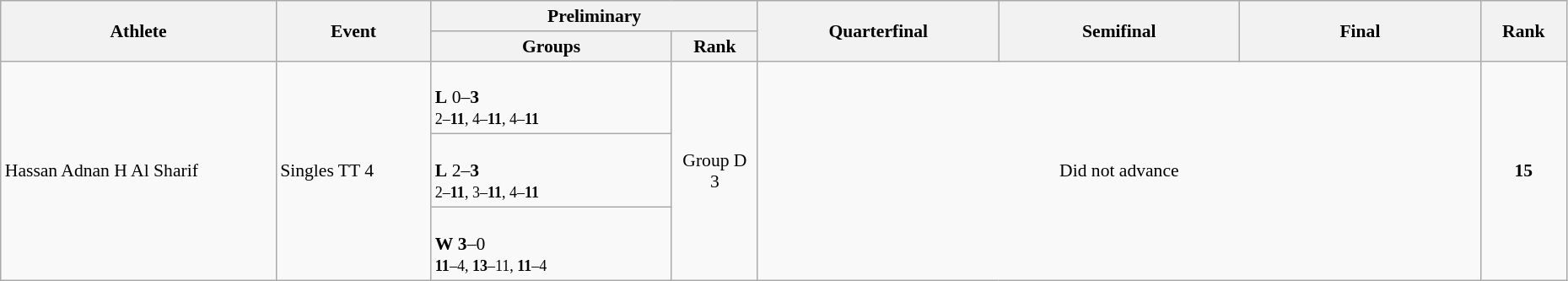<table class="wikitable" width="98%" style="text-align:left; font-size:90%">
<tr>
<th rowspan="2" width="16%">Athlete</th>
<th rowspan="2" width="9%">Event</th>
<th colspan="2">Preliminary</th>
<th rowspan="2" width="14%">Quarterfinal</th>
<th rowspan="2" width="14%">Semifinal</th>
<th rowspan="2" width="14%">Final</th>
<th rowspan="2" width="5%">Rank</th>
</tr>
<tr>
<th width="14%">Groups</th>
<th width="5%">Rank</th>
</tr>
<tr>
<td rowspan="3">Hassan Adnan H Al Sharif</td>
<td rowspan="3">Singles TT 4</td>
<td><br><strong>L</strong> 0–<strong>3</strong><br><small>2–<strong>11</strong>, 4–<strong>11</strong>, 4–<strong>11</strong></small></td>
<td rowspan="3" align=center>Group D<br>3</td>
<td colspan=3 rowspan="3" align=center>Did not advance</td>
<td rowspan="3" align="center"><strong>15</strong></td>
</tr>
<tr>
<td><br><strong>L</strong> 2–<strong>3</strong><br><small>2–<strong>11</strong>, 3–<strong>11</strong>, 4–<strong>11</strong></small></td>
</tr>
<tr>
<td><br><strong>W</strong> <strong>3</strong>–0<br><small><strong>11</strong>–4, <strong>13</strong>–11, <strong>11</strong>–4</small></td>
</tr>
</table>
